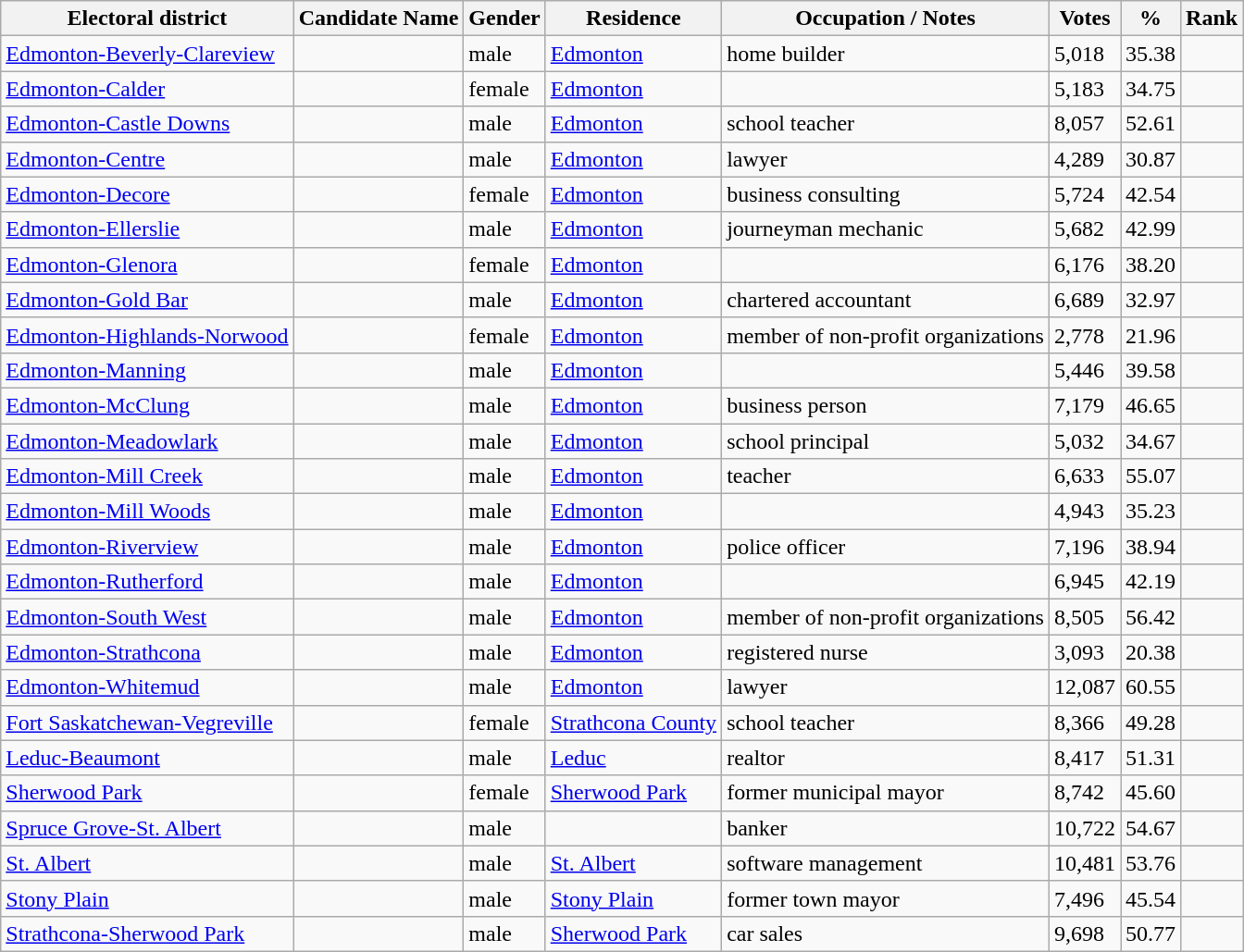<table class="wikitable sortable">
<tr>
<th>Electoral district</th>
<th>Candidate Name</th>
<th>Gender</th>
<th>Residence</th>
<th class=unsortable>Occupation / Notes</th>
<th>Votes</th>
<th>%</th>
<th>Rank</th>
</tr>
<tr>
<td><a href='#'>Edmonton-Beverly-Clareview</a></td>
<td></td>
<td>male</td>
<td><a href='#'>Edmonton</a></td>
<td>home builder</td>
<td>5,018</td>
<td>35.38</td>
<td></td>
</tr>
<tr>
<td><a href='#'>Edmonton-Calder</a></td>
<td></td>
<td>female</td>
<td><a href='#'>Edmonton</a></td>
<td></td>
<td>5,183</td>
<td>34.75</td>
<td></td>
</tr>
<tr>
<td><a href='#'>Edmonton-Castle Downs</a></td>
<td></td>
<td>male</td>
<td><a href='#'>Edmonton</a></td>
<td>school teacher</td>
<td>8,057</td>
<td>52.61</td>
<td></td>
</tr>
<tr>
<td><a href='#'>Edmonton-Centre</a></td>
<td></td>
<td>male</td>
<td><a href='#'>Edmonton</a></td>
<td>lawyer</td>
<td>4,289</td>
<td>30.87</td>
<td></td>
</tr>
<tr>
<td><a href='#'>Edmonton-Decore</a></td>
<td></td>
<td>female</td>
<td><a href='#'>Edmonton</a></td>
<td>business consulting</td>
<td>5,724</td>
<td>42.54</td>
<td></td>
</tr>
<tr>
<td><a href='#'>Edmonton-Ellerslie</a></td>
<td></td>
<td>male</td>
<td><a href='#'>Edmonton</a></td>
<td>journeyman mechanic</td>
<td>5,682</td>
<td>42.99</td>
<td></td>
</tr>
<tr>
<td><a href='#'>Edmonton-Glenora</a></td>
<td></td>
<td>female</td>
<td><a href='#'>Edmonton</a></td>
<td></td>
<td>6,176</td>
<td>38.20</td>
<td></td>
</tr>
<tr>
<td><a href='#'>Edmonton-Gold Bar</a></td>
<td></td>
<td>male</td>
<td><a href='#'>Edmonton</a></td>
<td>chartered accountant</td>
<td>6,689</td>
<td>32.97</td>
<td></td>
</tr>
<tr>
<td><a href='#'>Edmonton-Highlands-Norwood</a></td>
<td></td>
<td>female</td>
<td><a href='#'>Edmonton</a></td>
<td>member of non-profit organizations</td>
<td>2,778</td>
<td>21.96</td>
<td></td>
</tr>
<tr>
<td><a href='#'>Edmonton-Manning</a></td>
<td></td>
<td>male</td>
<td><a href='#'>Edmonton</a></td>
<td></td>
<td>5,446</td>
<td>39.58</td>
<td></td>
</tr>
<tr>
<td><a href='#'>Edmonton-McClung</a></td>
<td></td>
<td>male</td>
<td><a href='#'>Edmonton</a></td>
<td>business person</td>
<td>7,179</td>
<td>46.65</td>
<td></td>
</tr>
<tr>
<td><a href='#'>Edmonton-Meadowlark</a></td>
<td></td>
<td>male</td>
<td><a href='#'>Edmonton</a></td>
<td>school principal</td>
<td>5,032</td>
<td>34.67</td>
<td></td>
</tr>
<tr>
<td><a href='#'>Edmonton-Mill Creek</a></td>
<td></td>
<td>male</td>
<td><a href='#'>Edmonton</a></td>
<td>teacher</td>
<td>6,633</td>
<td>55.07</td>
<td></td>
</tr>
<tr>
<td><a href='#'>Edmonton-Mill Woods</a></td>
<td></td>
<td>male</td>
<td><a href='#'>Edmonton</a></td>
<td></td>
<td>4,943</td>
<td>35.23</td>
<td></td>
</tr>
<tr>
<td><a href='#'>Edmonton-Riverview</a></td>
<td></td>
<td>male</td>
<td><a href='#'>Edmonton</a></td>
<td>police officer</td>
<td>7,196</td>
<td>38.94</td>
<td></td>
</tr>
<tr>
<td><a href='#'>Edmonton-Rutherford</a></td>
<td></td>
<td>male</td>
<td><a href='#'>Edmonton</a></td>
<td></td>
<td>6,945</td>
<td>42.19</td>
<td></td>
</tr>
<tr>
<td><a href='#'>Edmonton-South West</a></td>
<td></td>
<td>male</td>
<td><a href='#'>Edmonton</a></td>
<td>member of non-profit organizations</td>
<td>8,505</td>
<td>56.42</td>
<td></td>
</tr>
<tr>
<td><a href='#'>Edmonton-Strathcona</a></td>
<td></td>
<td>male</td>
<td><a href='#'>Edmonton</a></td>
<td>registered nurse</td>
<td>3,093</td>
<td>20.38</td>
<td></td>
</tr>
<tr>
<td><a href='#'>Edmonton-Whitemud</a></td>
<td></td>
<td>male</td>
<td><a href='#'>Edmonton</a></td>
<td>lawyer</td>
<td>12,087</td>
<td>60.55</td>
<td></td>
</tr>
<tr>
<td><a href='#'>Fort Saskatchewan-Vegreville</a></td>
<td></td>
<td>female</td>
<td><a href='#'>Strathcona County</a></td>
<td>school teacher</td>
<td>8,366</td>
<td>49.28</td>
<td></td>
</tr>
<tr>
<td><a href='#'>Leduc-Beaumont</a></td>
<td></td>
<td>male</td>
<td><a href='#'>Leduc</a></td>
<td>realtor</td>
<td>8,417</td>
<td>51.31</td>
<td></td>
</tr>
<tr>
<td><a href='#'>Sherwood Park</a></td>
<td></td>
<td>female</td>
<td><a href='#'>Sherwood Park</a></td>
<td>former municipal mayor</td>
<td>8,742</td>
<td>45.60</td>
<td></td>
</tr>
<tr>
<td><a href='#'>Spruce Grove-St. Albert</a></td>
<td></td>
<td>male</td>
<td></td>
<td>banker</td>
<td>10,722</td>
<td>54.67</td>
<td></td>
</tr>
<tr>
<td><a href='#'>St. Albert</a></td>
<td></td>
<td>male</td>
<td><a href='#'>St. Albert</a></td>
<td>software management</td>
<td>10,481</td>
<td>53.76</td>
<td></td>
</tr>
<tr>
<td><a href='#'>Stony Plain</a></td>
<td></td>
<td>male</td>
<td><a href='#'>Stony Plain</a></td>
<td>former town mayor</td>
<td>7,496</td>
<td>45.54</td>
<td></td>
</tr>
<tr>
<td><a href='#'>Strathcona-Sherwood Park</a></td>
<td></td>
<td>male</td>
<td><a href='#'>Sherwood Park</a></td>
<td>car sales</td>
<td>9,698</td>
<td>50.77</td>
<td></td>
</tr>
</table>
